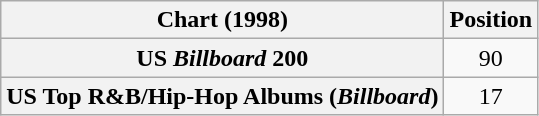<table class="wikitable sortable plainrowheaders" style="text-align:center">
<tr>
<th scope="col">Chart (1998)</th>
<th scope="col">Position</th>
</tr>
<tr>
<th scope="row">US <em>Billboard</em> 200</th>
<td>90</td>
</tr>
<tr>
<th scope="row">US Top R&B/Hip-Hop Albums (<em>Billboard</em>)</th>
<td>17</td>
</tr>
</table>
